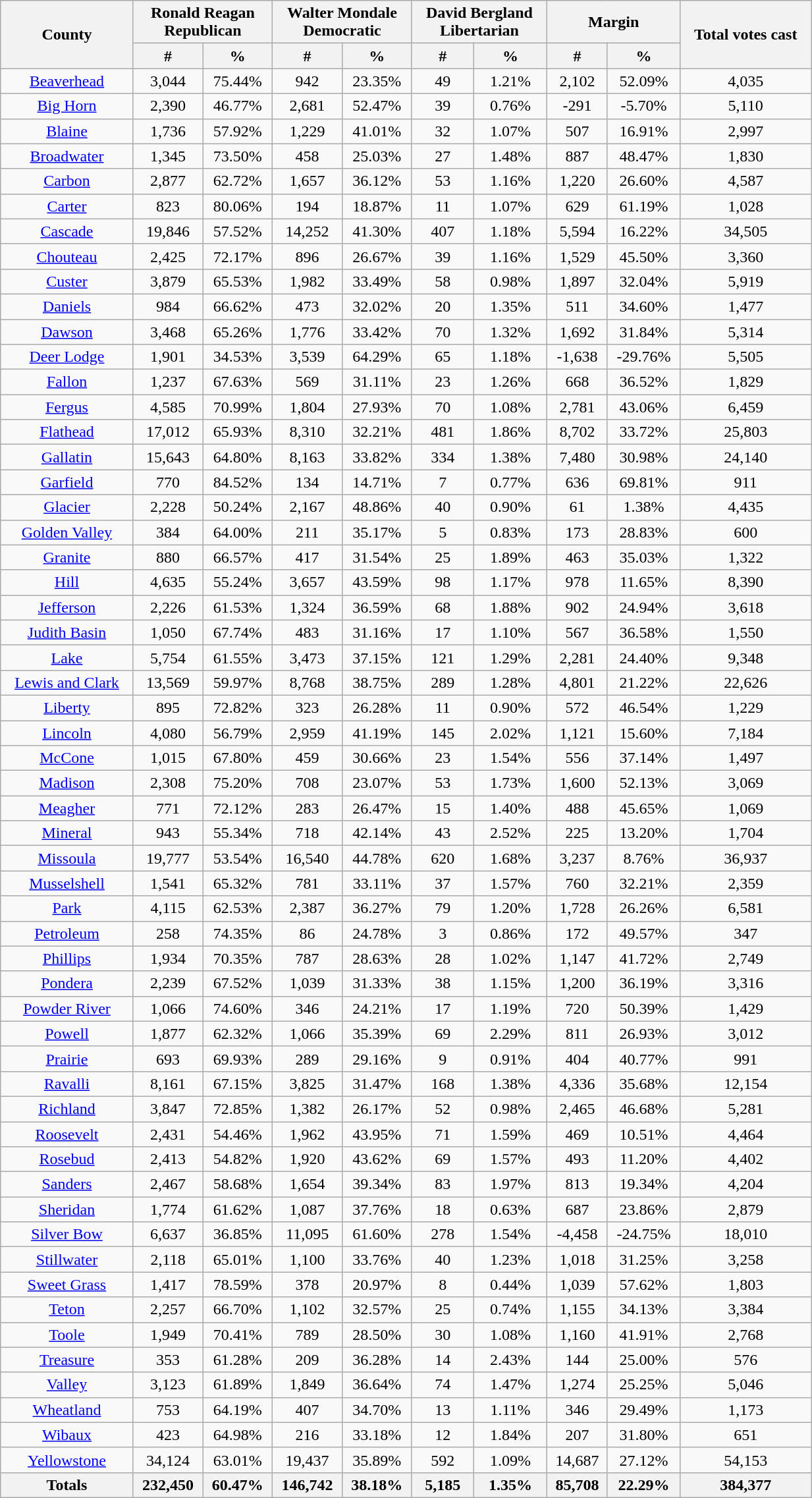<table width="65%"  class="wikitable sortable" style="text-align:center">
<tr>
<th colspan="1" rowspan="2">County</th>
<th style="text-align:center;" colspan="2">Ronald Reagan<br>Republican</th>
<th style="text-align:center;" colspan="2">Walter Mondale<br>Democratic</th>
<th style="text-align:center;" colspan="2">David Bergland<br>Libertarian</th>
<th style="text-align:center;" colspan="2">Margin</th>
<th colspan="1" rowspan="2" style="text-align:center;">Total votes cast</th>
</tr>
<tr>
<th style="text-align:center;" data-sort-type="number">#</th>
<th style="text-align:center;" data-sort-type="number">%</th>
<th style="text-align:center;" data-sort-type="number">#</th>
<th style="text-align:center;" data-sort-type="number">%</th>
<th style="text-align:center;" data-sort-type="number">#</th>
<th style="text-align:center;" data-sort-type="number">%</th>
<th style="text-align:center;" data-sort-type="number">#</th>
<th style="text-align:center;" data-sort-type="number">%</th>
</tr>
<tr style="text-align:center;">
<td><a href='#'>Beaverhead</a></td>
<td>3,044</td>
<td>75.44%</td>
<td>942</td>
<td>23.35%</td>
<td>49</td>
<td>1.21%</td>
<td>2,102</td>
<td>52.09%</td>
<td>4,035</td>
</tr>
<tr style="text-align:center;">
<td><a href='#'>Big Horn</a></td>
<td>2,390</td>
<td>46.77%</td>
<td>2,681</td>
<td>52.47%</td>
<td>39</td>
<td>0.76%</td>
<td>-291</td>
<td>-5.70%</td>
<td>5,110</td>
</tr>
<tr style="text-align:center;">
<td><a href='#'>Blaine</a></td>
<td>1,736</td>
<td>57.92%</td>
<td>1,229</td>
<td>41.01%</td>
<td>32</td>
<td>1.07%</td>
<td>507</td>
<td>16.91%</td>
<td>2,997</td>
</tr>
<tr style="text-align:center;">
<td><a href='#'>Broadwater</a></td>
<td>1,345</td>
<td>73.50%</td>
<td>458</td>
<td>25.03%</td>
<td>27</td>
<td>1.48%</td>
<td>887</td>
<td>48.47%</td>
<td>1,830</td>
</tr>
<tr style="text-align:center;">
<td><a href='#'>Carbon</a></td>
<td>2,877</td>
<td>62.72%</td>
<td>1,657</td>
<td>36.12%</td>
<td>53</td>
<td>1.16%</td>
<td>1,220</td>
<td>26.60%</td>
<td>4,587</td>
</tr>
<tr style="text-align:center;">
<td><a href='#'>Carter</a></td>
<td>823</td>
<td>80.06%</td>
<td>194</td>
<td>18.87%</td>
<td>11</td>
<td>1.07%</td>
<td>629</td>
<td>61.19%</td>
<td>1,028</td>
</tr>
<tr style="text-align:center;">
<td><a href='#'>Cascade</a></td>
<td>19,846</td>
<td>57.52%</td>
<td>14,252</td>
<td>41.30%</td>
<td>407</td>
<td>1.18%</td>
<td>5,594</td>
<td>16.22%</td>
<td>34,505</td>
</tr>
<tr style="text-align:center;">
<td><a href='#'>Chouteau</a></td>
<td>2,425</td>
<td>72.17%</td>
<td>896</td>
<td>26.67%</td>
<td>39</td>
<td>1.16%</td>
<td>1,529</td>
<td>45.50%</td>
<td>3,360</td>
</tr>
<tr style="text-align:center;">
<td><a href='#'>Custer</a></td>
<td>3,879</td>
<td>65.53%</td>
<td>1,982</td>
<td>33.49%</td>
<td>58</td>
<td>0.98%</td>
<td>1,897</td>
<td>32.04%</td>
<td>5,919</td>
</tr>
<tr style="text-align:center;">
<td><a href='#'>Daniels</a></td>
<td>984</td>
<td>66.62%</td>
<td>473</td>
<td>32.02%</td>
<td>20</td>
<td>1.35%</td>
<td>511</td>
<td>34.60%</td>
<td>1,477</td>
</tr>
<tr style="text-align:center;">
<td><a href='#'>Dawson</a></td>
<td>3,468</td>
<td>65.26%</td>
<td>1,776</td>
<td>33.42%</td>
<td>70</td>
<td>1.32%</td>
<td>1,692</td>
<td>31.84%</td>
<td>5,314</td>
</tr>
<tr style="text-align:center;">
<td><a href='#'>Deer Lodge</a></td>
<td>1,901</td>
<td>34.53%</td>
<td>3,539</td>
<td>64.29%</td>
<td>65</td>
<td>1.18%</td>
<td>-1,638</td>
<td>-29.76%</td>
<td>5,505</td>
</tr>
<tr style="text-align:center;">
<td><a href='#'>Fallon</a></td>
<td>1,237</td>
<td>67.63%</td>
<td>569</td>
<td>31.11%</td>
<td>23</td>
<td>1.26%</td>
<td>668</td>
<td>36.52%</td>
<td>1,829</td>
</tr>
<tr style="text-align:center;">
<td><a href='#'>Fergus</a></td>
<td>4,585</td>
<td>70.99%</td>
<td>1,804</td>
<td>27.93%</td>
<td>70</td>
<td>1.08%</td>
<td>2,781</td>
<td>43.06%</td>
<td>6,459</td>
</tr>
<tr style="text-align:center;">
<td><a href='#'>Flathead</a></td>
<td>17,012</td>
<td>65.93%</td>
<td>8,310</td>
<td>32.21%</td>
<td>481</td>
<td>1.86%</td>
<td>8,702</td>
<td>33.72%</td>
<td>25,803</td>
</tr>
<tr style="text-align:center;">
<td><a href='#'>Gallatin</a></td>
<td>15,643</td>
<td>64.80%</td>
<td>8,163</td>
<td>33.82%</td>
<td>334</td>
<td>1.38%</td>
<td>7,480</td>
<td>30.98%</td>
<td>24,140</td>
</tr>
<tr style="text-align:center;">
<td><a href='#'>Garfield</a></td>
<td>770</td>
<td>84.52%</td>
<td>134</td>
<td>14.71%</td>
<td>7</td>
<td>0.77%</td>
<td>636</td>
<td>69.81%</td>
<td>911</td>
</tr>
<tr style="text-align:center;">
<td><a href='#'>Glacier</a></td>
<td>2,228</td>
<td>50.24%</td>
<td>2,167</td>
<td>48.86%</td>
<td>40</td>
<td>0.90%</td>
<td>61</td>
<td>1.38%</td>
<td>4,435</td>
</tr>
<tr style="text-align:center;">
<td><a href='#'>Golden Valley</a></td>
<td>384</td>
<td>64.00%</td>
<td>211</td>
<td>35.17%</td>
<td>5</td>
<td>0.83%</td>
<td>173</td>
<td>28.83%</td>
<td>600</td>
</tr>
<tr style="text-align:center;">
<td><a href='#'>Granite</a></td>
<td>880</td>
<td>66.57%</td>
<td>417</td>
<td>31.54%</td>
<td>25</td>
<td>1.89%</td>
<td>463</td>
<td>35.03%</td>
<td>1,322</td>
</tr>
<tr style="text-align:center;">
<td><a href='#'>Hill</a></td>
<td>4,635</td>
<td>55.24%</td>
<td>3,657</td>
<td>43.59%</td>
<td>98</td>
<td>1.17%</td>
<td>978</td>
<td>11.65%</td>
<td>8,390</td>
</tr>
<tr style="text-align:center;">
<td><a href='#'>Jefferson</a></td>
<td>2,226</td>
<td>61.53%</td>
<td>1,324</td>
<td>36.59%</td>
<td>68</td>
<td>1.88%</td>
<td>902</td>
<td>24.94%</td>
<td>3,618</td>
</tr>
<tr style="text-align:center;">
<td><a href='#'>Judith Basin</a></td>
<td>1,050</td>
<td>67.74%</td>
<td>483</td>
<td>31.16%</td>
<td>17</td>
<td>1.10%</td>
<td>567</td>
<td>36.58%</td>
<td>1,550</td>
</tr>
<tr style="text-align:center;">
<td><a href='#'>Lake</a></td>
<td>5,754</td>
<td>61.55%</td>
<td>3,473</td>
<td>37.15%</td>
<td>121</td>
<td>1.29%</td>
<td>2,281</td>
<td>24.40%</td>
<td>9,348</td>
</tr>
<tr style="text-align:center;">
<td><a href='#'>Lewis and Clark</a></td>
<td>13,569</td>
<td>59.97%</td>
<td>8,768</td>
<td>38.75%</td>
<td>289</td>
<td>1.28%</td>
<td>4,801</td>
<td>21.22%</td>
<td>22,626</td>
</tr>
<tr style="text-align:center;">
<td><a href='#'>Liberty</a></td>
<td>895</td>
<td>72.82%</td>
<td>323</td>
<td>26.28%</td>
<td>11</td>
<td>0.90%</td>
<td>572</td>
<td>46.54%</td>
<td>1,229</td>
</tr>
<tr style="text-align:center;">
<td><a href='#'>Lincoln</a></td>
<td>4,080</td>
<td>56.79%</td>
<td>2,959</td>
<td>41.19%</td>
<td>145</td>
<td>2.02%</td>
<td>1,121</td>
<td>15.60%</td>
<td>7,184</td>
</tr>
<tr style="text-align:center;">
<td><a href='#'>McCone</a></td>
<td>1,015</td>
<td>67.80%</td>
<td>459</td>
<td>30.66%</td>
<td>23</td>
<td>1.54%</td>
<td>556</td>
<td>37.14%</td>
<td>1,497</td>
</tr>
<tr style="text-align:center;">
<td><a href='#'>Madison</a></td>
<td>2,308</td>
<td>75.20%</td>
<td>708</td>
<td>23.07%</td>
<td>53</td>
<td>1.73%</td>
<td>1,600</td>
<td>52.13%</td>
<td>3,069</td>
</tr>
<tr style="text-align:center;">
<td><a href='#'>Meagher</a></td>
<td>771</td>
<td>72.12%</td>
<td>283</td>
<td>26.47%</td>
<td>15</td>
<td>1.40%</td>
<td>488</td>
<td>45.65%</td>
<td>1,069</td>
</tr>
<tr style="text-align:center;">
<td><a href='#'>Mineral</a></td>
<td>943</td>
<td>55.34%</td>
<td>718</td>
<td>42.14%</td>
<td>43</td>
<td>2.52%</td>
<td>225</td>
<td>13.20%</td>
<td>1,704</td>
</tr>
<tr style="text-align:center;">
<td><a href='#'>Missoula</a></td>
<td>19,777</td>
<td>53.54%</td>
<td>16,540</td>
<td>44.78%</td>
<td>620</td>
<td>1.68%</td>
<td>3,237</td>
<td>8.76%</td>
<td>36,937</td>
</tr>
<tr style="text-align:center;">
<td><a href='#'>Musselshell</a></td>
<td>1,541</td>
<td>65.32%</td>
<td>781</td>
<td>33.11%</td>
<td>37</td>
<td>1.57%</td>
<td>760</td>
<td>32.21%</td>
<td>2,359</td>
</tr>
<tr style="text-align:center;">
<td><a href='#'>Park</a></td>
<td>4,115</td>
<td>62.53%</td>
<td>2,387</td>
<td>36.27%</td>
<td>79</td>
<td>1.20%</td>
<td>1,728</td>
<td>26.26%</td>
<td>6,581</td>
</tr>
<tr style="text-align:center;">
<td><a href='#'>Petroleum</a></td>
<td>258</td>
<td>74.35%</td>
<td>86</td>
<td>24.78%</td>
<td>3</td>
<td>0.86%</td>
<td>172</td>
<td>49.57%</td>
<td>347</td>
</tr>
<tr style="text-align:center;">
<td><a href='#'>Phillips</a></td>
<td>1,934</td>
<td>70.35%</td>
<td>787</td>
<td>28.63%</td>
<td>28</td>
<td>1.02%</td>
<td>1,147</td>
<td>41.72%</td>
<td>2,749</td>
</tr>
<tr style="text-align:center;">
<td><a href='#'>Pondera</a></td>
<td>2,239</td>
<td>67.52%</td>
<td>1,039</td>
<td>31.33%</td>
<td>38</td>
<td>1.15%</td>
<td>1,200</td>
<td>36.19%</td>
<td>3,316</td>
</tr>
<tr style="text-align:center;">
<td><a href='#'>Powder River</a></td>
<td>1,066</td>
<td>74.60%</td>
<td>346</td>
<td>24.21%</td>
<td>17</td>
<td>1.19%</td>
<td>720</td>
<td>50.39%</td>
<td>1,429</td>
</tr>
<tr style="text-align:center;">
<td><a href='#'>Powell</a></td>
<td>1,877</td>
<td>62.32%</td>
<td>1,066</td>
<td>35.39%</td>
<td>69</td>
<td>2.29%</td>
<td>811</td>
<td>26.93%</td>
<td>3,012</td>
</tr>
<tr style="text-align:center;">
<td><a href='#'>Prairie</a></td>
<td>693</td>
<td>69.93%</td>
<td>289</td>
<td>29.16%</td>
<td>9</td>
<td>0.91%</td>
<td>404</td>
<td>40.77%</td>
<td>991</td>
</tr>
<tr style="text-align:center;">
<td><a href='#'>Ravalli</a></td>
<td>8,161</td>
<td>67.15%</td>
<td>3,825</td>
<td>31.47%</td>
<td>168</td>
<td>1.38%</td>
<td>4,336</td>
<td>35.68%</td>
<td>12,154</td>
</tr>
<tr style="text-align:center;">
<td><a href='#'>Richland</a></td>
<td>3,847</td>
<td>72.85%</td>
<td>1,382</td>
<td>26.17%</td>
<td>52</td>
<td>0.98%</td>
<td>2,465</td>
<td>46.68%</td>
<td>5,281</td>
</tr>
<tr style="text-align:center;">
<td><a href='#'>Roosevelt</a></td>
<td>2,431</td>
<td>54.46%</td>
<td>1,962</td>
<td>43.95%</td>
<td>71</td>
<td>1.59%</td>
<td>469</td>
<td>10.51%</td>
<td>4,464</td>
</tr>
<tr style="text-align:center;">
<td><a href='#'>Rosebud</a></td>
<td>2,413</td>
<td>54.82%</td>
<td>1,920</td>
<td>43.62%</td>
<td>69</td>
<td>1.57%</td>
<td>493</td>
<td>11.20%</td>
<td>4,402</td>
</tr>
<tr style="text-align:center;">
<td><a href='#'>Sanders</a></td>
<td>2,467</td>
<td>58.68%</td>
<td>1,654</td>
<td>39.34%</td>
<td>83</td>
<td>1.97%</td>
<td>813</td>
<td>19.34%</td>
<td>4,204</td>
</tr>
<tr style="text-align:center;">
<td><a href='#'>Sheridan</a></td>
<td>1,774</td>
<td>61.62%</td>
<td>1,087</td>
<td>37.76%</td>
<td>18</td>
<td>0.63%</td>
<td>687</td>
<td>23.86%</td>
<td>2,879</td>
</tr>
<tr style="text-align:center;">
<td><a href='#'>Silver Bow</a></td>
<td>6,637</td>
<td>36.85%</td>
<td>11,095</td>
<td>61.60%</td>
<td>278</td>
<td>1.54%</td>
<td>-4,458</td>
<td>-24.75%</td>
<td>18,010</td>
</tr>
<tr style="text-align:center;">
<td><a href='#'>Stillwater</a></td>
<td>2,118</td>
<td>65.01%</td>
<td>1,100</td>
<td>33.76%</td>
<td>40</td>
<td>1.23%</td>
<td>1,018</td>
<td>31.25%</td>
<td>3,258</td>
</tr>
<tr style="text-align:center;">
<td><a href='#'>Sweet Grass</a></td>
<td>1,417</td>
<td>78.59%</td>
<td>378</td>
<td>20.97%</td>
<td>8</td>
<td>0.44%</td>
<td>1,039</td>
<td>57.62%</td>
<td>1,803</td>
</tr>
<tr style="text-align:center;">
<td><a href='#'>Teton</a></td>
<td>2,257</td>
<td>66.70%</td>
<td>1,102</td>
<td>32.57%</td>
<td>25</td>
<td>0.74%</td>
<td>1,155</td>
<td>34.13%</td>
<td>3,384</td>
</tr>
<tr style="text-align:center;">
<td><a href='#'>Toole</a></td>
<td>1,949</td>
<td>70.41%</td>
<td>789</td>
<td>28.50%</td>
<td>30</td>
<td>1.08%</td>
<td>1,160</td>
<td>41.91%</td>
<td>2,768</td>
</tr>
<tr style="text-align:center;">
<td><a href='#'>Treasure</a></td>
<td>353</td>
<td>61.28%</td>
<td>209</td>
<td>36.28%</td>
<td>14</td>
<td>2.43%</td>
<td>144</td>
<td>25.00%</td>
<td>576</td>
</tr>
<tr style="text-align:center;">
<td><a href='#'>Valley</a></td>
<td>3,123</td>
<td>61.89%</td>
<td>1,849</td>
<td>36.64%</td>
<td>74</td>
<td>1.47%</td>
<td>1,274</td>
<td>25.25%</td>
<td>5,046</td>
</tr>
<tr style="text-align:center;">
<td><a href='#'>Wheatland</a></td>
<td>753</td>
<td>64.19%</td>
<td>407</td>
<td>34.70%</td>
<td>13</td>
<td>1.11%</td>
<td>346</td>
<td>29.49%</td>
<td>1,173</td>
</tr>
<tr style="text-align:center;">
<td><a href='#'>Wibaux</a></td>
<td>423</td>
<td>64.98%</td>
<td>216</td>
<td>33.18%</td>
<td>12</td>
<td>1.84%</td>
<td>207</td>
<td>31.80%</td>
<td>651</td>
</tr>
<tr style="text-align:center;">
<td><a href='#'>Yellowstone</a></td>
<td>34,124</td>
<td>63.01%</td>
<td>19,437</td>
<td>35.89%</td>
<td>592</td>
<td>1.09%</td>
<td>14,687</td>
<td>27.12%</td>
<td>54,153</td>
</tr>
<tr style="text-align:center;">
<th>Totals</th>
<th>232,450</th>
<th>60.47%</th>
<th>146,742</th>
<th>38.18%</th>
<th>5,185</th>
<th>1.35%</th>
<th>85,708</th>
<th>22.29%</th>
<th>384,377</th>
</tr>
</table>
